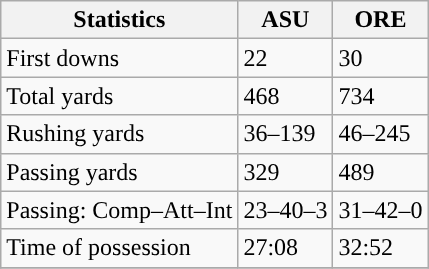<table class="wikitable" style="float: left;">
<tr>
<th>Statistics</th>
<th>ASU</th>
<th>ORE</th>
</tr>
<tr>
<td>First downs</td>
<td>22</td>
<td>30</td>
</tr>
<tr>
<td>Total yards</td>
<td>468</td>
<td>734</td>
</tr>
<tr>
<td>Rushing yards</td>
<td>36–139</td>
<td>46–245</td>
</tr>
<tr>
<td>Passing yards</td>
<td>329</td>
<td>489</td>
</tr>
<tr>
<td>Passing: Comp–Att–Int</td>
<td>23–40–3</td>
<td>31–42–0</td>
</tr>
<tr>
<td>Time of possession</td>
<td>27:08</td>
<td>32:52</td>
</tr>
<tr>
</tr>
</table>
